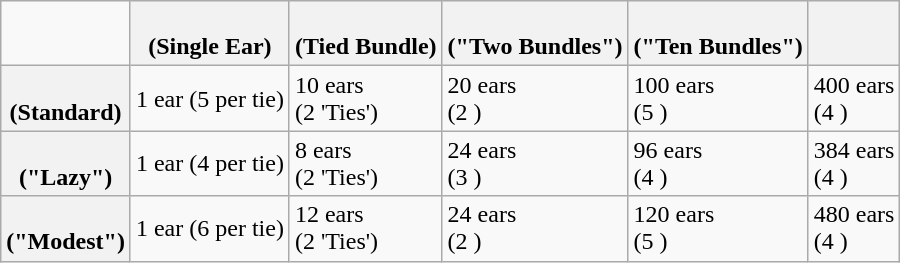<table class="wikitable">
<tr>
<td></td>
<th><br>(Single Ear)</th>
<th><br>(Tied Bundle)</th>
<th><br>("Two Bundles")</th>
<th><br>("Ten Bundles")</th>
<th></th>
</tr>
<tr>
<th><br>(Standard)</th>
<td>1 ear (5 per tie)</td>
<td>10 ears<br>(2 'Ties')</td>
<td>20 ears<br>(2 )</td>
<td>100 ears<br>(5 )</td>
<td>400 ears<br>(4 )</td>
</tr>
<tr>
<th><br>("Lazy")</th>
<td>1 ear (4 per tie)</td>
<td>8 ears<br>(2 'Ties')</td>
<td>24 ears<br>(3 )</td>
<td>96 ears<br>(4 )</td>
<td>384 ears<br>(4 )</td>
</tr>
<tr>
<th><br>("Modest")</th>
<td>1 ear (6 per tie)</td>
<td>12 ears<br>(2 'Ties')</td>
<td>24 ears<br>(2 )</td>
<td>120 ears<br>(5 )</td>
<td>480 ears<br>(4 )</td>
</tr>
</table>
